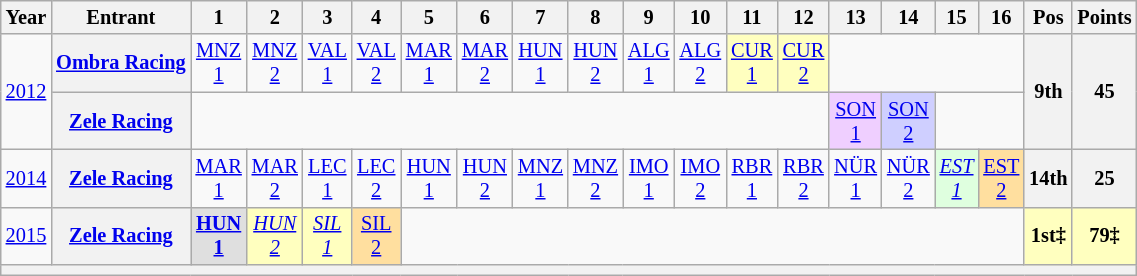<table class="wikitable" style="text-align:center; font-size:85%">
<tr>
<th>Year</th>
<th>Entrant</th>
<th>1</th>
<th>2</th>
<th>3</th>
<th>4</th>
<th>5</th>
<th>6</th>
<th>7</th>
<th>8</th>
<th>9</th>
<th>10</th>
<th>11</th>
<th>12</th>
<th>13</th>
<th>14</th>
<th>15</th>
<th>16</th>
<th>Pos</th>
<th>Points</th>
</tr>
<tr>
<td rowspan=2><a href='#'>2012</a></td>
<th nowrap><a href='#'>Ombra Racing</a></th>
<td><a href='#'>MNZ<br>1</a></td>
<td><a href='#'>MNZ<br>2</a></td>
<td><a href='#'>VAL<br>1</a></td>
<td><a href='#'>VAL<br>2</a></td>
<td><a href='#'>MAR<br>1</a></td>
<td><a href='#'>MAR<br>2</a></td>
<td><a href='#'>HUN<br>1</a></td>
<td><a href='#'>HUN<br>2</a></td>
<td><a href='#'>ALG<br>1</a></td>
<td><a href='#'>ALG<br>2</a></td>
<td style="background:#FFFFBF;"><a href='#'>CUR<br>1</a><br></td>
<td style="background:#FFFFBF;"><a href='#'>CUR<br>2</a><br></td>
<td colspan=4></td>
<th rowspan=2>9th</th>
<th rowspan=2>45</th>
</tr>
<tr>
<th nowrap><a href='#'>Zele Racing</a></th>
<td colspan=12></td>
<td style="background:#EFCFFF;"><a href='#'>SON<br>1</a><br></td>
<td style="background:#CFCFFF;"><a href='#'>SON<br>2</a><br></td>
<td colspan=2></td>
</tr>
<tr>
<td><a href='#'>2014</a></td>
<th nowrap><a href='#'>Zele Racing</a></th>
<td><a href='#'>MAR<br>1</a></td>
<td><a href='#'>MAR<br>2</a></td>
<td><a href='#'>LEC<br>1</a></td>
<td><a href='#'>LEC<br>2</a></td>
<td><a href='#'>HUN<br>1</a></td>
<td><a href='#'>HUN<br>2</a></td>
<td><a href='#'>MNZ<br>1</a></td>
<td><a href='#'>MNZ<br>2</a></td>
<td><a href='#'>IMO<br>1</a></td>
<td><a href='#'>IMO<br>2</a></td>
<td><a href='#'>RBR<br>1</a></td>
<td><a href='#'>RBR<br>2</a></td>
<td><a href='#'>NÜR<br>1</a></td>
<td><a href='#'>NÜR<br>2</a></td>
<td style="background:#DFFFDF;"><em><a href='#'>EST<br>1</a></em><br></td>
<td style="background:#FFDF9F;"><a href='#'>EST<br>2</a><br></td>
<th>14th</th>
<th>25</th>
</tr>
<tr>
<td><a href='#'>2015</a></td>
<th nowrap><a href='#'>Zele Racing</a></th>
<td style="background:#DFDFDF;"><strong><a href='#'>HUN<br>1</a></strong><br></td>
<td style="background:#FFFFBF;"><em><a href='#'>HUN<br>2</a></em><br></td>
<td style="background:#FFFFBF;"><em><a href='#'>SIL<br>1</a></em><br></td>
<td style="background:#FFDF9F;"><a href='#'>SIL<br>2</a><br></td>
<td colspan=12></td>
<th style="background:#FFFFBF;">1st‡</th>
<th style="background:#FFFFBF;">79‡</th>
</tr>
<tr>
<th colspan="20"></th>
</tr>
</table>
